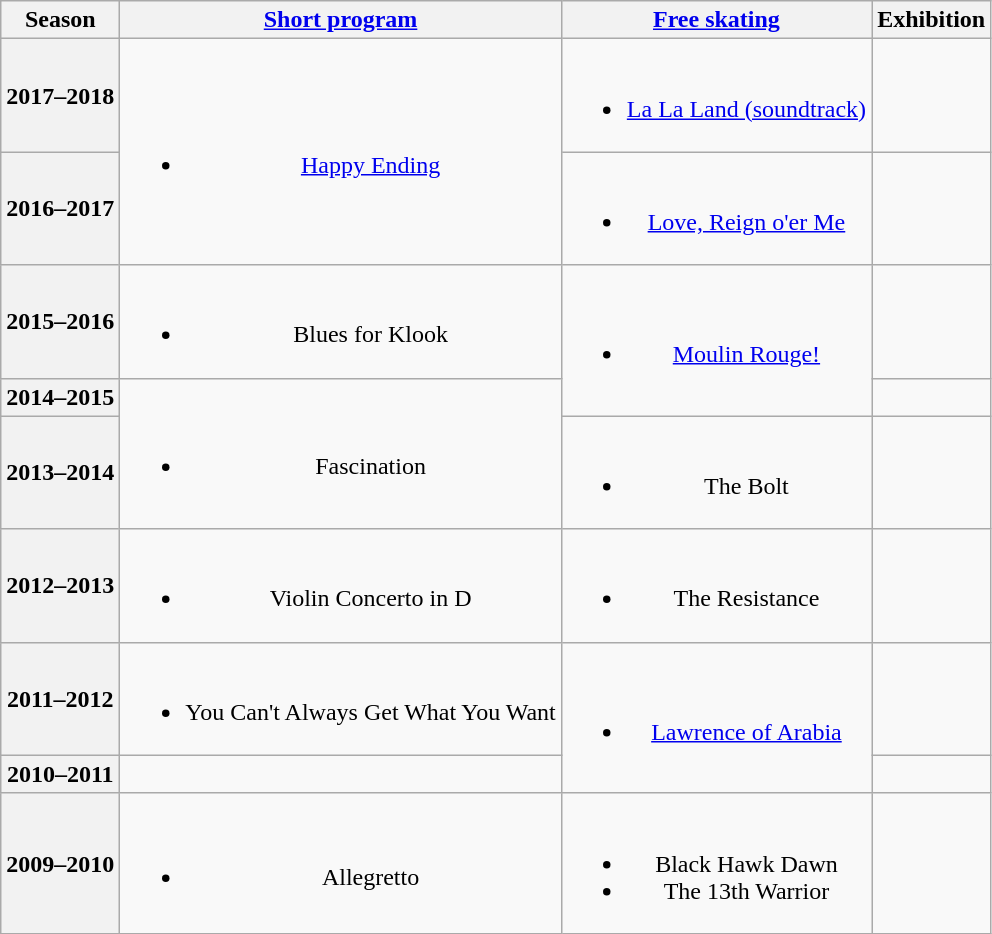<table class=wikitable style=text-align:center>
<tr>
<th>Season</th>
<th><a href='#'>Short program</a></th>
<th><a href='#'>Free skating</a></th>
<th>Exhibition</th>
</tr>
<tr>
<th>2017–2018 <br> </th>
<td rowspan=2><br><ul><li><a href='#'>Happy Ending</a> <br></li></ul></td>
<td><br><ul><li><a href='#'>La La Land (soundtrack)</a> <br></li></ul></td>
<td></td>
</tr>
<tr>
<th>2016–2017 <br> </th>
<td><br><ul><li><a href='#'>Love, Reign o'er Me</a> <br></li></ul></td>
<td></td>
</tr>
<tr>
<th>2015–2016 <br> </th>
<td><br><ul><li>Blues for Klook <br></li></ul></td>
<td rowspan=2><br><ul><li><a href='#'>Moulin Rouge!</a> <br></li></ul></td>
<td></td>
</tr>
<tr>
<th>2014–2015 <br> </th>
<td rowspan=2><br><ul><li>Fascination <br></li></ul></td>
<td></td>
</tr>
<tr>
<th>2013–2014 <br> </th>
<td><br><ul><li>The Bolt <br></li></ul></td>
<td></td>
</tr>
<tr>
<th>2012–2013 <br> </th>
<td><br><ul><li>Violin Concerto in D <br></li></ul></td>
<td><br><ul><li>The Resistance <br></li></ul></td>
<td></td>
</tr>
<tr>
<th>2011–2012 <br> </th>
<td><br><ul><li>You Can't Always Get What You Want <br></li></ul></td>
<td rowspan=2><br><ul><li><a href='#'>Lawrence of Arabia</a> <br></li></ul></td>
<td></td>
</tr>
<tr>
<th>2010–2011</th>
<td></td>
<td></td>
</tr>
<tr>
<th>2009–2010 <br> </th>
<td><br><ul><li>Allegretto <br></li></ul></td>
<td><br><ul><li>Black Hawk Dawn <br></li><li>The 13th Warrior <br></li></ul></td>
<td></td>
</tr>
</table>
